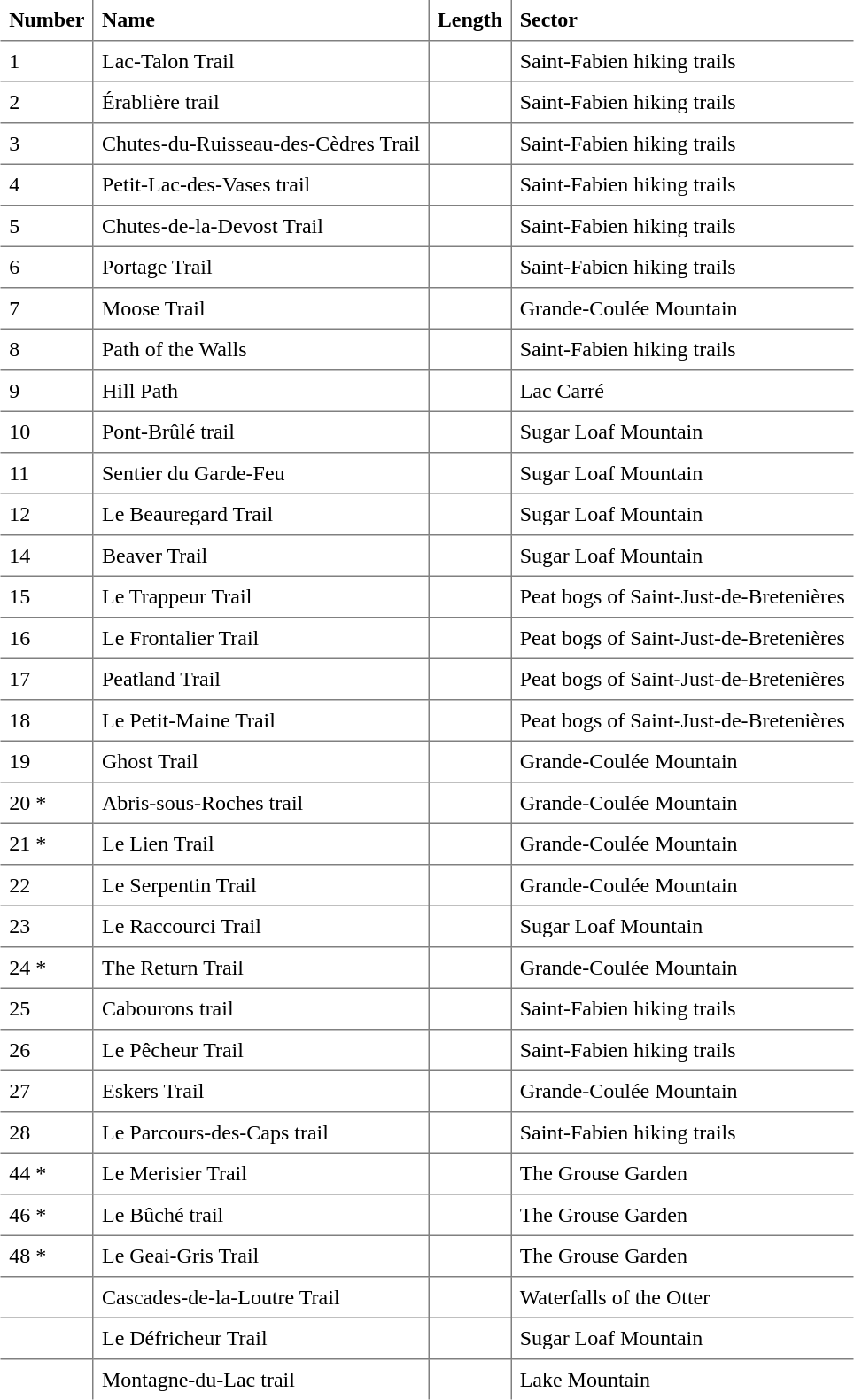<table align = "center" rules = "all" cellspacing = "0" cellpadding = "6" style = "text-align: left; border: 1px solid # 999; border-right: 2px solid # 999; border-bottom: 2px solid # 999; margin-top: 1em ">
<tr>
<th>Number</th>
<th>Name</th>
<th>Length</th>
<th>Sector</th>
</tr>
<tr valign = "top">
<td>1</td>
<td>Lac-Talon Trail</td>
<td></td>
<td>Saint-Fabien hiking trails</td>
</tr>
<tr>
<td>2</td>
<td>Érablière trail</td>
<td></td>
<td>Saint-Fabien hiking trails</td>
</tr>
<tr>
<td>3</td>
<td>Chutes-du-Ruisseau-des-Cèdres Trail</td>
<td></td>
<td>Saint-Fabien hiking trails</td>
</tr>
<tr>
<td>4</td>
<td>Petit-Lac-des-Vases trail</td>
<td></td>
<td>Saint-Fabien hiking trails</td>
</tr>
<tr>
<td>5</td>
<td>Chutes-de-la-Devost Trail</td>
<td></td>
<td>Saint-Fabien hiking trails</td>
</tr>
<tr>
<td>6</td>
<td>Portage Trail</td>
<td></td>
<td>Saint-Fabien hiking trails</td>
</tr>
<tr>
<td>7</td>
<td>Moose Trail</td>
<td></td>
<td>Grande-Coulée Mountain</td>
</tr>
<tr>
<td>8</td>
<td>Path of the Walls</td>
<td></td>
<td>Saint-Fabien hiking trails</td>
</tr>
<tr>
<td>9</td>
<td>Hill Path</td>
<td></td>
<td>Lac Carré</td>
</tr>
<tr>
<td>10</td>
<td>Pont-Brûlé trail</td>
<td></td>
<td>Sugar Loaf Mountain</td>
</tr>
<tr>
<td>11</td>
<td>Sentier du Garde-Feu</td>
<td></td>
<td>Sugar Loaf Mountain</td>
</tr>
<tr>
<td>12</td>
<td>Le Beauregard Trail</td>
<td></td>
<td>Sugar Loaf Mountain</td>
</tr>
<tr>
<td>14</td>
<td>Beaver Trail</td>
<td></td>
<td>Sugar Loaf Mountain</td>
</tr>
<tr>
<td>15</td>
<td>Le Trappeur Trail</td>
<td></td>
<td>Peat bogs of Saint-Just-de-Bretenières</td>
</tr>
<tr>
<td>16</td>
<td>Le Frontalier Trail</td>
<td></td>
<td>Peat bogs of Saint-Just-de-Bretenières</td>
</tr>
<tr>
<td>17</td>
<td>Peatland Trail</td>
<td></td>
<td>Peat bogs of Saint-Just-de-Bretenières</td>
</tr>
<tr>
<td>18</td>
<td>Le Petit-Maine Trail</td>
<td></td>
<td>Peat bogs of Saint-Just-de-Bretenières</td>
</tr>
<tr>
<td>19</td>
<td>Ghost Trail</td>
<td></td>
<td>Grande-Coulée Mountain</td>
</tr>
<tr>
<td>20 *</td>
<td>Abris-sous-Roches trail</td>
<td></td>
<td>Grande-Coulée Mountain</td>
</tr>
<tr>
<td>21 *</td>
<td>Le Lien Trail</td>
<td></td>
<td>Grande-Coulée Mountain</td>
</tr>
<tr>
<td>22</td>
<td>Le Serpentin Trail</td>
<td></td>
<td>Grande-Coulée Mountain</td>
</tr>
<tr>
<td>23</td>
<td>Le Raccourci Trail</td>
<td></td>
<td>Sugar Loaf Mountain</td>
</tr>
<tr>
<td>24 *</td>
<td>The Return Trail</td>
<td></td>
<td>Grande-Coulée Mountain</td>
</tr>
<tr>
<td>25</td>
<td>Cabourons trail</td>
<td></td>
<td>Saint-Fabien hiking trails</td>
</tr>
<tr>
<td>26</td>
<td>Le Pêcheur Trail</td>
<td></td>
<td>Saint-Fabien hiking trails</td>
</tr>
<tr>
<td>27</td>
<td>Eskers Trail</td>
<td></td>
<td>Grande-Coulée Mountain</td>
</tr>
<tr>
<td>28</td>
<td>Le Parcours-des-Caps trail</td>
<td></td>
<td>Saint-Fabien hiking trails</td>
</tr>
<tr>
<td>44 *</td>
<td>Le Merisier Trail</td>
<td></td>
<td>The Grouse Garden</td>
</tr>
<tr>
<td>46 *</td>
<td>Le Bûché trail</td>
<td></td>
<td>The Grouse Garden</td>
</tr>
<tr>
<td>48 *</td>
<td>Le Geai-Gris Trail</td>
<td></td>
<td>The Grouse Garden</td>
</tr>
<tr>
<td></td>
<td>Cascades-de-la-Loutre Trail</td>
<td></td>
<td>Waterfalls of the Otter</td>
</tr>
<tr>
<td></td>
<td>Le Défricheur Trail</td>
<td></td>
<td>Sugar Loaf Mountain</td>
</tr>
<tr>
<td></td>
<td>Montagne-du-Lac trail</td>
<td></td>
<td>Lake Mountain</td>
</tr>
</table>
